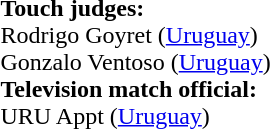<table style="width:100%">
<tr>
<td><br><br><strong>Touch judges:</strong>
<br>Rodrigo Goyret (<a href='#'>Uruguay</a>)
<br>Gonzalo Ventoso (<a href='#'>Uruguay</a>)
<br><strong>Television match official:</strong>
<br>URU Appt (<a href='#'>Uruguay</a>)</td>
</tr>
</table>
